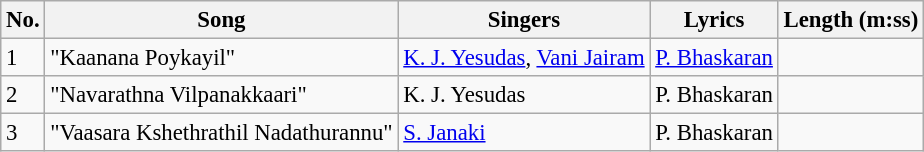<table class="wikitable" style="font-size:95%;">
<tr>
<th>No.</th>
<th>Song</th>
<th>Singers</th>
<th>Lyrics</th>
<th>Length (m:ss)</th>
</tr>
<tr>
<td>1</td>
<td>"Kaanana Poykayil"</td>
<td><a href='#'>K. J. Yesudas</a>, <a href='#'>Vani Jairam</a></td>
<td><a href='#'>P. Bhaskaran</a></td>
<td></td>
</tr>
<tr>
<td>2</td>
<td>"Navarathna Vilpanakkaari"</td>
<td>K. J. Yesudas</td>
<td>P. Bhaskaran</td>
<td></td>
</tr>
<tr>
<td>3</td>
<td>"Vaasara Kshethrathil Nadathurannu"</td>
<td><a href='#'>S. Janaki</a></td>
<td>P. Bhaskaran</td>
<td></td>
</tr>
</table>
